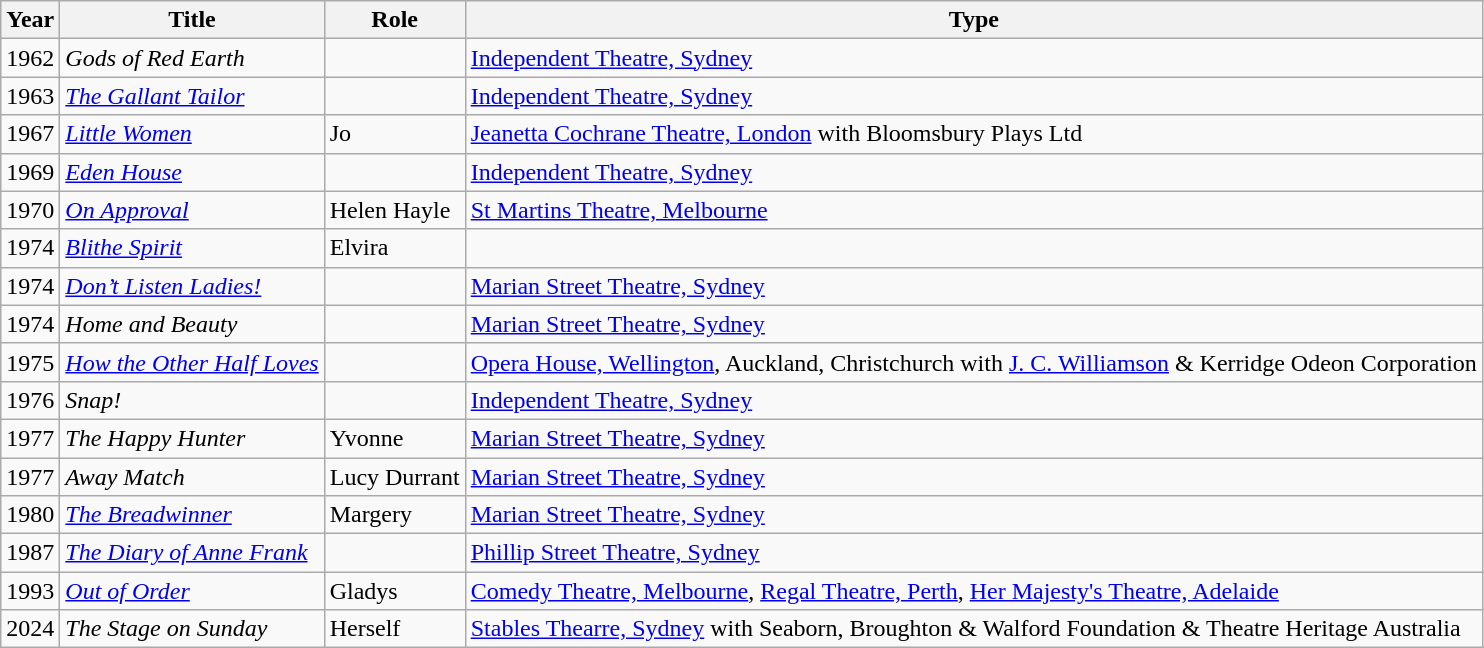<table class="wikitable">
<tr>
<th>Year</th>
<th>Title</th>
<th>Role</th>
<th>Type</th>
</tr>
<tr>
<td>1962</td>
<td><em>Gods of Red Earth</em></td>
<td></td>
<td><a href='#'>Independent Theatre, Sydney</a></td>
</tr>
<tr>
<td>1963</td>
<td><em><a href='#'>The Gallant Tailor</a></em></td>
<td></td>
<td><a href='#'>Independent Theatre, Sydney</a></td>
</tr>
<tr>
<td>1967</td>
<td><em><a href='#'>Little Women</a></em></td>
<td>Jo</td>
<td><a href='#'>Jeanetta Cochrane Theatre, London</a> with Bloomsbury Plays Ltd</td>
</tr>
<tr>
<td>1969</td>
<td><em><a href='#'>Eden House</a></em></td>
<td></td>
<td><a href='#'>Independent Theatre, Sydney</a></td>
</tr>
<tr>
<td>1970</td>
<td><em><a href='#'>On Approval</a></em></td>
<td>Helen Hayle</td>
<td><a href='#'>St Martins Theatre, Melbourne</a></td>
</tr>
<tr>
<td>1974</td>
<td><em><a href='#'>Blithe Spirit</a></em></td>
<td>Elvira</td>
<td></td>
</tr>
<tr>
<td>1974</td>
<td><em><a href='#'>Don’t Listen Ladies!</a></em></td>
<td></td>
<td><a href='#'>Marian Street Theatre, Sydney</a></td>
</tr>
<tr>
<td>1974</td>
<td><em>Home and Beauty</em></td>
<td></td>
<td><a href='#'>Marian Street Theatre, Sydney</a></td>
</tr>
<tr>
<td>1975</td>
<td><em><a href='#'>How the Other Half Loves</a></em></td>
<td></td>
<td><a href='#'>Opera House, Wellington</a>, Auckland, Christchurch with <a href='#'>J. C. Williamson</a> & Kerridge Odeon Corporation</td>
</tr>
<tr>
<td>1976</td>
<td><em>Snap!</em></td>
<td></td>
<td><a href='#'>Independent Theatre, Sydney</a></td>
</tr>
<tr>
<td>1977</td>
<td><em>The Happy Hunter</em></td>
<td>Yvonne</td>
<td><a href='#'>Marian Street Theatre, Sydney</a></td>
</tr>
<tr>
<td>1977</td>
<td><em>Away Match</em></td>
<td>Lucy Durrant</td>
<td><a href='#'>Marian Street Theatre, Sydney</a></td>
</tr>
<tr>
<td>1980</td>
<td><em><a href='#'>The Breadwinner</a></em></td>
<td>Margery</td>
<td><a href='#'>Marian Street Theatre, Sydney</a></td>
</tr>
<tr>
<td>1987</td>
<td><em><a href='#'>The Diary of Anne Frank</a></em></td>
<td></td>
<td><a href='#'>Phillip Street Theatre, Sydney</a></td>
</tr>
<tr>
<td>1993</td>
<td><em><a href='#'>Out of Order</a></em></td>
<td>Gladys</td>
<td><a href='#'>Comedy Theatre, Melbourne</a>, <a href='#'>Regal Theatre, Perth</a>, <a href='#'>Her Majesty's Theatre, Adelaide</a></td>
</tr>
<tr>
<td>2024</td>
<td><em>The Stage on Sunday</em></td>
<td>Herself</td>
<td><a href='#'>Stables Thearre, Sydney</a> with Seaborn, Broughton & Walford Foundation & Theatre Heritage Australia</td>
</tr>
</table>
